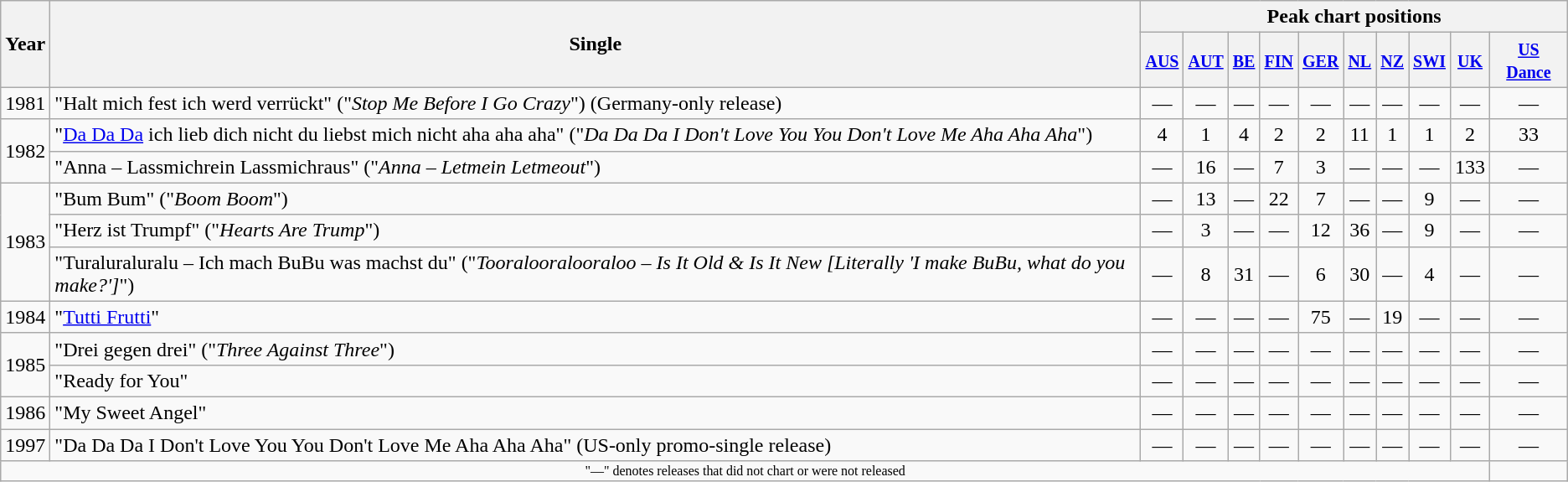<table class="wikitable" style="text-align:center">
<tr>
<th rowspan="2">Year</th>
<th rowspan="2">Single</th>
<th colspan="10">Peak chart positions</th>
</tr>
<tr>
<th><small><a href='#'>AUS</a></small><br></th>
<th><small><a href='#'>AUT</a></small><br></th>
<th><small><a href='#'>BE</a></small><br></th>
<th><small><a href='#'>FIN</a></small><br></th>
<th><small><a href='#'>GER</a></small><br></th>
<th><small><a href='#'>NL</a></small><br></th>
<th><small><a href='#'>NZ</a></small><br></th>
<th><small><a href='#'>SWI</a></small><br></th>
<th><small><a href='#'>UK</a></small><br></th>
<th><small><a href='#'>US Dance</a></small><br></th>
</tr>
<tr>
<td>1981</td>
<td align="left">"Halt mich fest ich werd verrückt" ("<em>Stop Me Before I Go Crazy</em>") (Germany-only release)</td>
<td>—</td>
<td>—</td>
<td>—</td>
<td>—</td>
<td>—</td>
<td>—</td>
<td>—</td>
<td>—</td>
<td>—</td>
<td>—</td>
</tr>
<tr>
<td rowspan="2">1982</td>
<td align="left">"<a href='#'>Da Da Da</a> ich lieb dich nicht du liebst mich nicht aha aha aha" ("<em>Da Da Da I Don't Love You You Don't Love Me Aha Aha Aha</em>")</td>
<td>4</td>
<td>1</td>
<td>4</td>
<td>2</td>
<td>2</td>
<td>11</td>
<td>1</td>
<td>1</td>
<td>2</td>
<td>33</td>
</tr>
<tr>
<td align="left">"Anna – Lassmichrein Lassmichraus" ("<em>Anna – Letmein Letmeout</em>")</td>
<td>—</td>
<td>16</td>
<td>—</td>
<td>7</td>
<td>3</td>
<td>—</td>
<td>—</td>
<td>—</td>
<td>133</td>
<td>—</td>
</tr>
<tr>
<td rowspan="3">1983</td>
<td align="left">"Bum Bum" ("<em>Boom Boom</em>")</td>
<td>—</td>
<td>13</td>
<td>—</td>
<td>22</td>
<td>7</td>
<td>—</td>
<td>—</td>
<td>9</td>
<td>—</td>
<td>—</td>
</tr>
<tr>
<td align="left">"Herz ist Trumpf" ("<em>Hearts Are Trump</em>")</td>
<td>—</td>
<td>3</td>
<td>—</td>
<td>—</td>
<td>12</td>
<td>36</td>
<td>—</td>
<td>9</td>
<td>—</td>
<td>—</td>
</tr>
<tr>
<td align="left">"Turaluraluralu – Ich mach BuBu was machst du" ("<em>Tooralooralooraloo – Is It Old & Is It New [Literally 'I make BuBu, what do you make?']</em>")</td>
<td>—</td>
<td>8</td>
<td>31</td>
<td>—</td>
<td>6</td>
<td>30</td>
<td>—</td>
<td>4</td>
<td>—</td>
<td>—</td>
</tr>
<tr>
<td>1984</td>
<td align="left">"<a href='#'>Tutti Frutti</a>"</td>
<td>—</td>
<td>—</td>
<td>—</td>
<td>—</td>
<td>75</td>
<td>—</td>
<td>19</td>
<td>—</td>
<td>—</td>
<td>—</td>
</tr>
<tr>
<td rowspan="2">1985</td>
<td align="left">"Drei gegen drei" ("<em>Three Against Three</em>")</td>
<td>—</td>
<td>—</td>
<td>—</td>
<td>—</td>
<td>—</td>
<td>—</td>
<td>—</td>
<td>—</td>
<td>—</td>
<td>—</td>
</tr>
<tr>
<td align="left">"Ready for You"</td>
<td>—</td>
<td>—</td>
<td>—</td>
<td>—</td>
<td>—</td>
<td>—</td>
<td>—</td>
<td>—</td>
<td>—</td>
<td>—</td>
</tr>
<tr>
<td>1986</td>
<td align="left">"My Sweet Angel"</td>
<td>—</td>
<td>—</td>
<td>—</td>
<td>—</td>
<td>—</td>
<td>—</td>
<td>—</td>
<td>—</td>
<td>—</td>
<td>—</td>
</tr>
<tr>
<td>1997</td>
<td align="left">"Da Da Da I Don't Love You You Don't Love Me Aha Aha Aha" (US-only promo-single release)</td>
<td>—</td>
<td>—</td>
<td>—</td>
<td>—</td>
<td>—</td>
<td>—</td>
<td>—</td>
<td>—</td>
<td>—</td>
<td>—</td>
</tr>
<tr>
<td colspan="11" style="font-size:8pt">"—" denotes releases that did not chart or were not released</td>
<td></td>
</tr>
</table>
